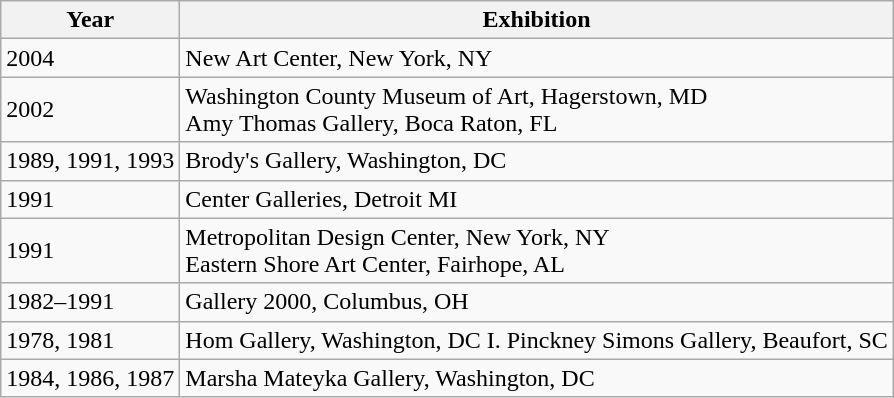<table class="wikitable sortable">
<tr>
<th>Year</th>
<th>Exhibition</th>
</tr>
<tr>
<td>2004</td>
<td>New Art Center, New York, NY</td>
</tr>
<tr>
<td>2002</td>
<td>Washington County Museum of Art, Hagerstown, MD<br>Amy Thomas Gallery, Boca Raton, FL</td>
</tr>
<tr>
<td>1989, 1991, 1993</td>
<td>Brody's Gallery, Washington, DC</td>
</tr>
<tr>
<td>1991</td>
<td>Center Galleries, Detroit MI</td>
</tr>
<tr>
<td>1991</td>
<td>Metropolitan Design Center, New York, NY<br>Eastern Shore Art Center, Fairhope, AL</td>
</tr>
<tr>
<td>1982–1991</td>
<td>Gallery 2000, Columbus, OH</td>
</tr>
<tr>
<td>1978, 1981</td>
<td>Hom Gallery, Washington, DC	I. Pinckney Simons Gallery, Beaufort, SC</td>
</tr>
<tr>
<td>1984, 1986, 1987</td>
<td>Marsha Mateyka Gallery, Washington, DC</td>
</tr>
</table>
